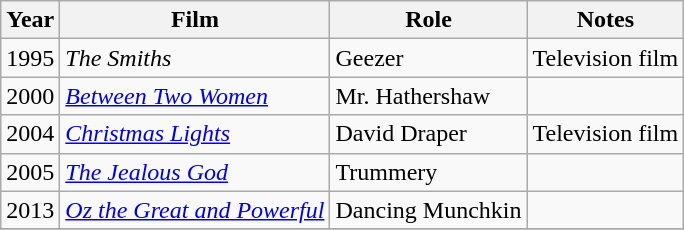<table class="wikitable">
<tr>
<th>Year</th>
<th>Film</th>
<th>Role</th>
<th>Notes</th>
</tr>
<tr>
<td>1995</td>
<td><em>The Smiths</em></td>
<td>Geezer</td>
<td>Television film</td>
</tr>
<tr>
<td>2000</td>
<td><em><a href='#'>Between Two Women</a></em></td>
<td>Mr. Hathershaw</td>
<td></td>
</tr>
<tr>
<td>2004</td>
<td><em><a href='#'>Christmas Lights</a></em></td>
<td>David Draper</td>
<td>Television film</td>
</tr>
<tr>
<td>2005</td>
<td><em><a href='#'>The Jealous God</a></em></td>
<td>Trummery</td>
<td></td>
</tr>
<tr>
<td>2013</td>
<td><em><a href='#'>Oz the Great and Powerful</a></em></td>
<td>Dancing Munchkin</td>
<td></td>
</tr>
<tr>
</tr>
</table>
